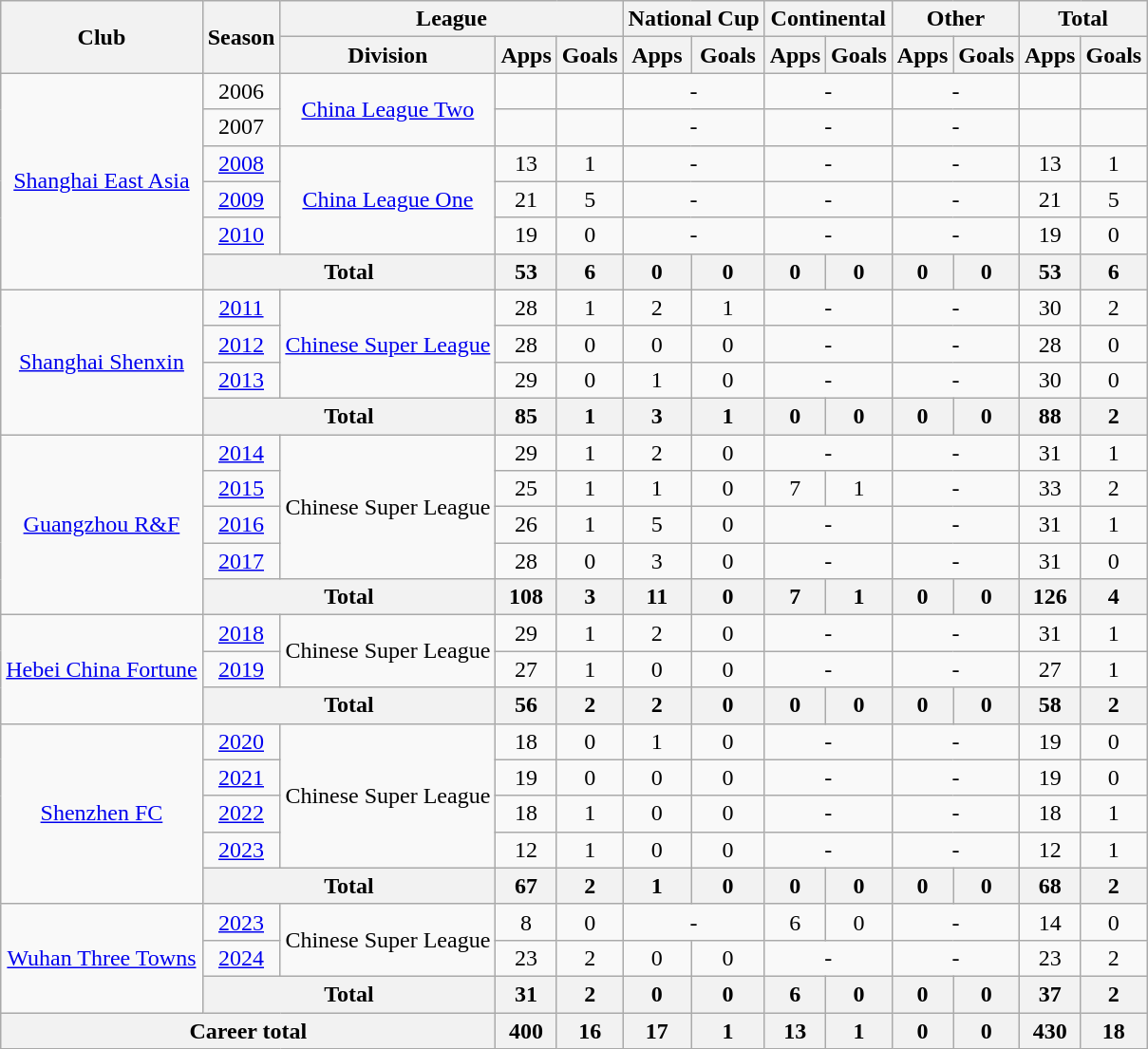<table class="wikitable" style="text-align: center">
<tr>
<th rowspan="2">Club</th>
<th rowspan="2">Season</th>
<th colspan="3">League</th>
<th colspan="2">National Cup</th>
<th colspan="2">Continental</th>
<th colspan="2">Other</th>
<th colspan="2">Total</th>
</tr>
<tr>
<th>Division</th>
<th>Apps</th>
<th>Goals</th>
<th>Apps</th>
<th>Goals</th>
<th>Apps</th>
<th>Goals</th>
<th>Apps</th>
<th>Goals</th>
<th>Apps</th>
<th>Goals</th>
</tr>
<tr>
<td rowspan="6"><a href='#'>Shanghai East Asia</a></td>
<td>2006</td>
<td rowspan="2"><a href='#'>China League Two</a></td>
<td></td>
<td></td>
<td colspan="2">-</td>
<td colspan="2">-</td>
<td colspan="2">-</td>
<td></td>
<td></td>
</tr>
<tr>
<td>2007</td>
<td></td>
<td></td>
<td colspan="2">-</td>
<td colspan="2">-</td>
<td colspan="2">-</td>
<td></td>
<td></td>
</tr>
<tr>
<td><a href='#'>2008</a></td>
<td rowspan="3"><a href='#'>China League One</a></td>
<td>13</td>
<td>1</td>
<td colspan="2">-</td>
<td colspan="2">-</td>
<td colspan="2">-</td>
<td>13</td>
<td>1</td>
</tr>
<tr>
<td><a href='#'>2009</a></td>
<td>21</td>
<td>5</td>
<td colspan="2">-</td>
<td colspan="2">-</td>
<td colspan="2">-</td>
<td>21</td>
<td>5</td>
</tr>
<tr>
<td><a href='#'>2010</a></td>
<td>19</td>
<td>0</td>
<td colspan="2">-</td>
<td colspan="2">-</td>
<td colspan="2">-</td>
<td>19</td>
<td>0</td>
</tr>
<tr>
<th colspan="2"><strong>Total</strong></th>
<th>53</th>
<th>6</th>
<th>0</th>
<th>0</th>
<th>0</th>
<th>0</th>
<th>0</th>
<th>0</th>
<th>53</th>
<th>6</th>
</tr>
<tr>
<td rowspan="4"><a href='#'>Shanghai Shenxin</a></td>
<td><a href='#'>2011</a></td>
<td rowspan="3"><a href='#'>Chinese Super League</a></td>
<td>28</td>
<td>1</td>
<td>2</td>
<td>1</td>
<td colspan="2">-</td>
<td colspan="2">-</td>
<td>30</td>
<td>2</td>
</tr>
<tr>
<td><a href='#'>2012</a></td>
<td>28</td>
<td>0</td>
<td>0</td>
<td>0</td>
<td colspan="2">-</td>
<td colspan="2">-</td>
<td>28</td>
<td>0</td>
</tr>
<tr>
<td><a href='#'>2013</a></td>
<td>29</td>
<td>0</td>
<td>1</td>
<td>0</td>
<td colspan="2">-</td>
<td colspan="2">-</td>
<td>30</td>
<td>0</td>
</tr>
<tr>
<th colspan="2"><strong>Total</strong></th>
<th>85</th>
<th>1</th>
<th>3</th>
<th>1</th>
<th>0</th>
<th>0</th>
<th>0</th>
<th>0</th>
<th>88</th>
<th>2</th>
</tr>
<tr>
<td rowspan="5"><a href='#'>Guangzhou R&F</a></td>
<td><a href='#'>2014</a></td>
<td rowspan="4">Chinese Super League</td>
<td>29</td>
<td>1</td>
<td>2</td>
<td>0</td>
<td colspan="2">-</td>
<td colspan="2">-</td>
<td>31</td>
<td>1</td>
</tr>
<tr>
<td><a href='#'>2015</a></td>
<td>25</td>
<td>1</td>
<td>1</td>
<td>0</td>
<td>7</td>
<td>1</td>
<td colspan="2">-</td>
<td>33</td>
<td>2</td>
</tr>
<tr>
<td><a href='#'>2016</a></td>
<td>26</td>
<td>1</td>
<td>5</td>
<td>0</td>
<td colspan="2">-</td>
<td colspan="2">-</td>
<td>31</td>
<td>1</td>
</tr>
<tr>
<td><a href='#'>2017</a></td>
<td>28</td>
<td>0</td>
<td>3</td>
<td>0</td>
<td colspan="2">-</td>
<td colspan="2">-</td>
<td>31</td>
<td>0</td>
</tr>
<tr>
<th colspan="2"><strong>Total</strong></th>
<th>108</th>
<th>3</th>
<th>11</th>
<th>0</th>
<th>7</th>
<th>1</th>
<th>0</th>
<th>0</th>
<th>126</th>
<th>4</th>
</tr>
<tr>
<td rowspan="3"><a href='#'>Hebei China Fortune</a></td>
<td><a href='#'>2018</a></td>
<td rowspan="2">Chinese Super League</td>
<td>29</td>
<td>1</td>
<td>2</td>
<td>0</td>
<td colspan="2">-</td>
<td colspan="2">-</td>
<td>31</td>
<td>1</td>
</tr>
<tr>
<td><a href='#'>2019</a></td>
<td>27</td>
<td>1</td>
<td>0</td>
<td>0</td>
<td colspan="2">-</td>
<td colspan="2">-</td>
<td>27</td>
<td>1</td>
</tr>
<tr>
<th colspan="2"><strong>Total</strong></th>
<th>56</th>
<th>2</th>
<th>2</th>
<th>0</th>
<th>0</th>
<th>0</th>
<th>0</th>
<th>0</th>
<th>58</th>
<th>2</th>
</tr>
<tr>
<td rowspan=5><a href='#'>Shenzhen FC</a></td>
<td><a href='#'>2020</a></td>
<td rowspan=4>Chinese Super League</td>
<td>18</td>
<td>0</td>
<td>1</td>
<td>0</td>
<td colspan="2">-</td>
<td colspan="2">-</td>
<td>19</td>
<td>0</td>
</tr>
<tr>
<td><a href='#'>2021</a></td>
<td>19</td>
<td>0</td>
<td>0</td>
<td>0</td>
<td colspan="2">-</td>
<td colspan="2">-</td>
<td>19</td>
<td>0</td>
</tr>
<tr>
<td><a href='#'>2022</a></td>
<td>18</td>
<td>1</td>
<td>0</td>
<td>0</td>
<td colspan="2">-</td>
<td colspan="2">-</td>
<td>18</td>
<td>1</td>
</tr>
<tr>
<td><a href='#'>2023</a></td>
<td>12</td>
<td>1</td>
<td>0</td>
<td>0</td>
<td colspan="2">-</td>
<td colspan="2">-</td>
<td>12</td>
<td>1</td>
</tr>
<tr>
<th colspan="2"><strong>Total</strong></th>
<th>67</th>
<th>2</th>
<th>1</th>
<th>0</th>
<th>0</th>
<th>0</th>
<th>0</th>
<th>0</th>
<th>68</th>
<th>2</th>
</tr>
<tr>
<td rowspan="3"><a href='#'>Wuhan Three Towns</a></td>
<td><a href='#'>2023</a></td>
<td rowspan="2">Chinese Super League</td>
<td>8</td>
<td>0</td>
<td colspan="2">-</td>
<td>6</td>
<td>0</td>
<td colspan="2">-</td>
<td>14</td>
<td>0</td>
</tr>
<tr>
<td><a href='#'>2024</a></td>
<td>23</td>
<td>2</td>
<td>0</td>
<td>0</td>
<td colspan="2">-</td>
<td colspan="2">-</td>
<td>23</td>
<td>2</td>
</tr>
<tr>
<th colspan="2"><strong>Total</strong></th>
<th>31</th>
<th>2</th>
<th>0</th>
<th>0</th>
<th>6</th>
<th>0</th>
<th>0</th>
<th>0</th>
<th>37</th>
<th>2</th>
</tr>
<tr>
<th colspan=3>Career total</th>
<th>400</th>
<th>16</th>
<th>17</th>
<th>1</th>
<th>13</th>
<th>1</th>
<th>0</th>
<th>0</th>
<th>430</th>
<th>18</th>
</tr>
</table>
